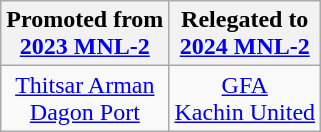<table class="wikitable">
<tr>
<th> Promoted from<br><a href='#'>2023 MNL-2</a></th>
<th> Relegated to<br><a href='#'>2024 MNL-2</a></th>
</tr>
<tr>
<td align="center"><a href='#'>Thitsar Arman</a><br><a href='#'>Dagon Port</a></td>
<td align="center"><a href='#'>GFA</a><br><a href='#'>Kachin United</a></td>
</tr>
</table>
